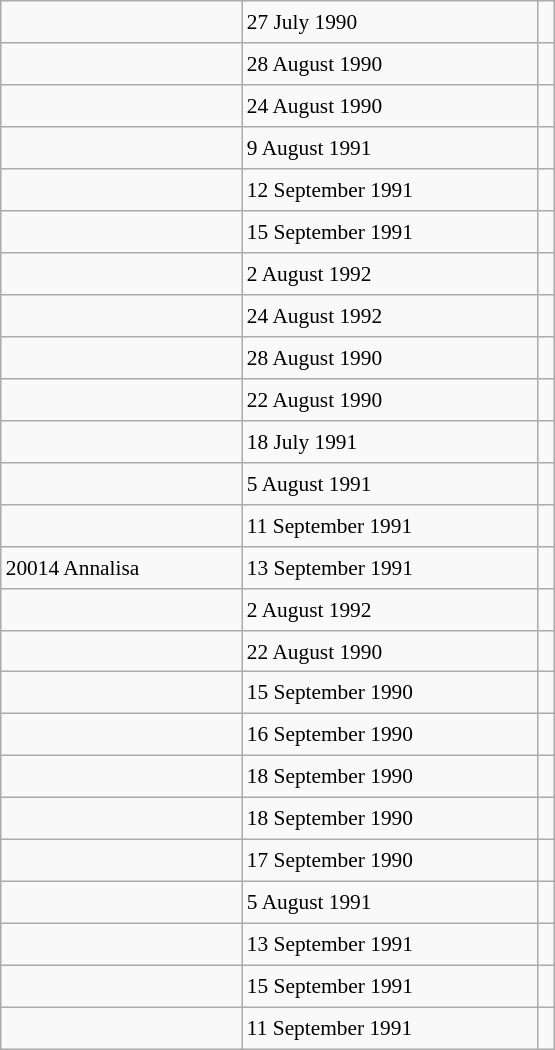<table class="wikitable" style="font-size: 89%; float: left; width: 26em; margin-right: 1em; height: 700px">
<tr>
<td></td>
<td>27 July 1990</td>
<td></td>
</tr>
<tr>
<td></td>
<td>28 August 1990</td>
<td></td>
</tr>
<tr>
<td></td>
<td>24 August 1990</td>
<td></td>
</tr>
<tr>
<td></td>
<td>9 August 1991</td>
<td></td>
</tr>
<tr>
<td></td>
<td>12 September 1991</td>
<td></td>
</tr>
<tr>
<td></td>
<td>15 September 1991</td>
<td></td>
</tr>
<tr>
<td></td>
<td>2 August 1992</td>
<td></td>
</tr>
<tr>
<td></td>
<td>24 August 1992</td>
<td></td>
</tr>
<tr>
<td></td>
<td>28 August 1990</td>
<td></td>
</tr>
<tr>
<td></td>
<td>22 August 1990</td>
<td></td>
</tr>
<tr>
<td></td>
<td>18 July 1991</td>
<td></td>
</tr>
<tr>
<td></td>
<td>5 August 1991</td>
<td></td>
</tr>
<tr>
<td></td>
<td>11 September 1991</td>
<td></td>
</tr>
<tr>
<td>20014 Annalisa</td>
<td>13 September 1991</td>
<td></td>
</tr>
<tr>
<td></td>
<td>2 August 1992</td>
<td></td>
</tr>
<tr>
<td></td>
<td>22 August 1990</td>
<td></td>
</tr>
<tr>
<td></td>
<td>15 September 1990</td>
<td></td>
</tr>
<tr>
<td></td>
<td>16 September 1990</td>
<td></td>
</tr>
<tr>
<td></td>
<td>18 September 1990</td>
<td></td>
</tr>
<tr>
<td></td>
<td>18 September 1990</td>
<td></td>
</tr>
<tr>
<td></td>
<td>17 September 1990</td>
<td></td>
</tr>
<tr>
<td></td>
<td>5 August 1991</td>
<td></td>
</tr>
<tr>
<td></td>
<td>13 September 1991</td>
<td></td>
</tr>
<tr>
<td></td>
<td>15 September 1991</td>
<td></td>
</tr>
<tr>
<td></td>
<td>11 September 1991</td>
<td></td>
</tr>
</table>
